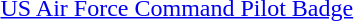<table>
<tr>
<td></td>
<td><a href='#'>US Air Force Command Pilot Badge</a></td>
</tr>
</table>
